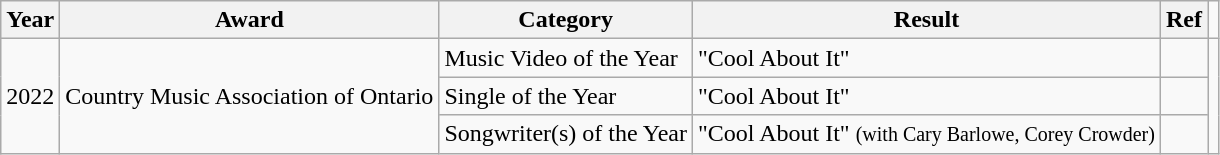<table class="wikitable">
<tr>
<th>Year</th>
<th>Award</th>
<th>Category</th>
<th>Result</th>
<th>Ref</th>
</tr>
<tr>
<td rowspan="3">2022</td>
<td rowspan="3">Country Music Association of Ontario</td>
<td>Music Video of the Year</td>
<td>"Cool About It"</td>
<td></td>
<td rowspan="3"></td>
</tr>
<tr>
<td>Single of the Year</td>
<td>"Cool About It"</td>
<td></td>
</tr>
<tr>
<td>Songwriter(s) of the Year</td>
<td>"Cool About It" <small>(with Cary Barlowe, Corey Crowder)</small></td>
<td></td>
</tr>
</table>
